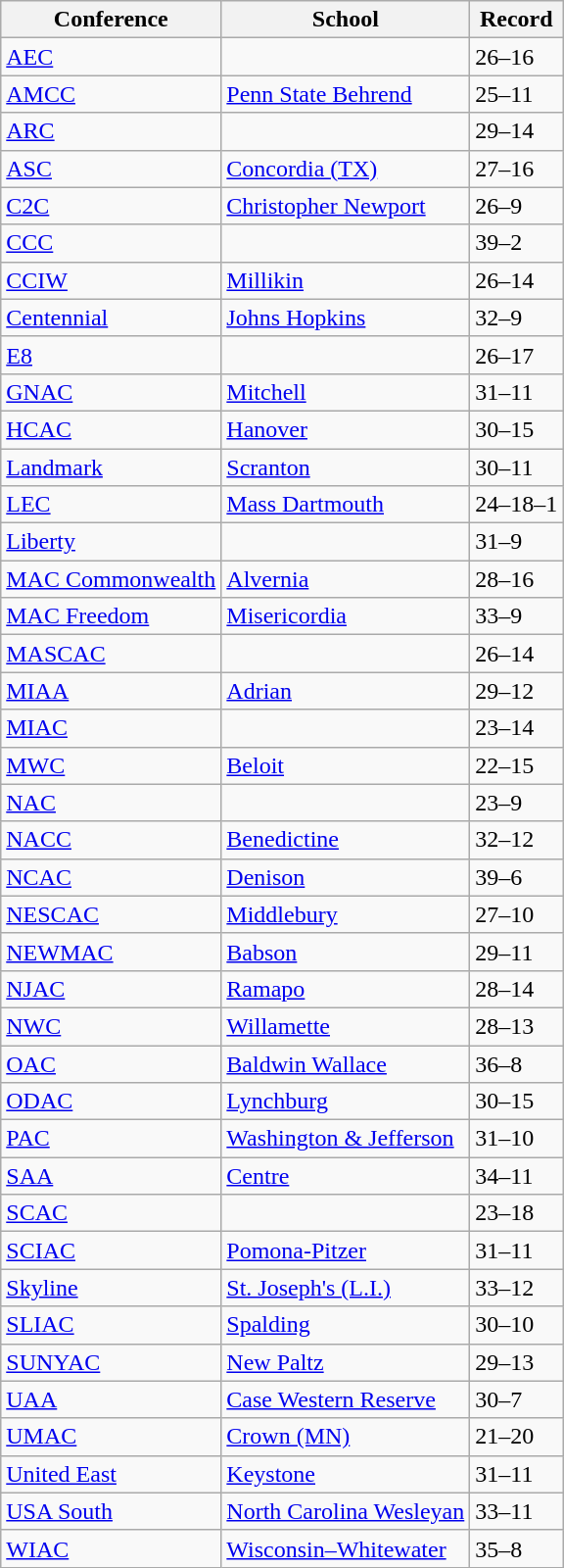<table class="wikitable sortable plainrowheaders">
<tr>
<th scope="col">Conference</th>
<th scope="col">School</th>
<th scope="col">Record</th>
</tr>
<tr>
<td><a href='#'>AEC</a></td>
<td></td>
<td>26–16</td>
</tr>
<tr>
<td><a href='#'>AMCC</a></td>
<td><a href='#'>Penn State Behrend</a></td>
<td>25–11</td>
</tr>
<tr>
<td><a href='#'>ARC</a></td>
<td></td>
<td>29–14</td>
</tr>
<tr>
<td><a href='#'>ASC</a></td>
<td><a href='#'>Concordia (TX)</a></td>
<td>27–16</td>
</tr>
<tr>
<td><a href='#'>C2C</a></td>
<td><a href='#'>Christopher Newport</a></td>
<td>26–9</td>
</tr>
<tr>
<td><a href='#'>CCC</a></td>
<td></td>
<td>39–2</td>
</tr>
<tr>
<td><a href='#'>CCIW</a></td>
<td><a href='#'>Millikin</a></td>
<td>26–14</td>
</tr>
<tr>
<td><a href='#'>Centennial</a></td>
<td><a href='#'>Johns Hopkins</a></td>
<td>32–9</td>
</tr>
<tr>
<td><a href='#'>E8</a></td>
<td></td>
<td>26–17</td>
</tr>
<tr>
<td><a href='#'>GNAC</a></td>
<td><a href='#'>Mitchell</a></td>
<td>31–11</td>
</tr>
<tr>
<td><a href='#'>HCAC</a></td>
<td><a href='#'>Hanover</a></td>
<td>30–15</td>
</tr>
<tr>
<td><a href='#'>Landmark</a></td>
<td><a href='#'>Scranton</a></td>
<td>30–11</td>
</tr>
<tr>
<td><a href='#'>LEC</a></td>
<td><a href='#'>Mass Dartmouth</a></td>
<td>24–18–1</td>
</tr>
<tr>
<td><a href='#'>Liberty</a></td>
<td></td>
<td>31–9</td>
</tr>
<tr>
<td><a href='#'>MAC Commonwealth</a></td>
<td><a href='#'>Alvernia</a></td>
<td>28–16</td>
</tr>
<tr>
<td><a href='#'>MAC Freedom</a></td>
<td><a href='#'>Misericordia</a></td>
<td>33–9</td>
</tr>
<tr>
<td><a href='#'>MASCAC</a></td>
<td></td>
<td>26–14</td>
</tr>
<tr>
<td><a href='#'>MIAA</a></td>
<td><a href='#'>Adrian</a></td>
<td>29–12</td>
</tr>
<tr>
<td><a href='#'>MIAC</a></td>
<td></td>
<td>23–14</td>
</tr>
<tr>
<td><a href='#'>MWC</a></td>
<td><a href='#'>Beloit</a></td>
<td>22–15</td>
</tr>
<tr>
<td><a href='#'>NAC</a></td>
<td></td>
<td>23–9</td>
</tr>
<tr>
<td><a href='#'>NACC</a></td>
<td><a href='#'>Benedictine</a></td>
<td>32–12</td>
</tr>
<tr>
<td><a href='#'>NCAC</a></td>
<td><a href='#'>Denison</a></td>
<td>39–6</td>
</tr>
<tr>
<td><a href='#'>NESCAC</a></td>
<td><a href='#'>Middlebury</a></td>
<td>27–10</td>
</tr>
<tr>
<td><a href='#'>NEWMAC</a></td>
<td><a href='#'>Babson</a></td>
<td>29–11</td>
</tr>
<tr>
<td><a href='#'>NJAC</a></td>
<td><a href='#'>Ramapo</a></td>
<td>28–14</td>
</tr>
<tr>
<td><a href='#'>NWC</a></td>
<td><a href='#'>Willamette</a></td>
<td>28–13</td>
</tr>
<tr>
<td><a href='#'>OAC</a></td>
<td><a href='#'>Baldwin Wallace</a></td>
<td>36–8</td>
</tr>
<tr>
<td><a href='#'>ODAC</a></td>
<td><a href='#'>Lynchburg</a></td>
<td>30–15</td>
</tr>
<tr>
<td><a href='#'>PAC</a></td>
<td><a href='#'>Washington & Jefferson</a></td>
<td>31–10</td>
</tr>
<tr>
<td><a href='#'>SAA</a></td>
<td><a href='#'>Centre</a></td>
<td>34–11</td>
</tr>
<tr>
<td><a href='#'>SCAC</a></td>
<td></td>
<td>23–18</td>
</tr>
<tr>
<td><a href='#'>SCIAC</a></td>
<td><a href='#'>Pomona-Pitzer</a></td>
<td>31–11</td>
</tr>
<tr>
<td><a href='#'>Skyline</a></td>
<td><a href='#'>St. Joseph's (L.I.)</a></td>
<td>33–12</td>
</tr>
<tr>
<td><a href='#'>SLIAC</a></td>
<td><a href='#'>Spalding</a></td>
<td>30–10</td>
</tr>
<tr>
<td><a href='#'>SUNYAC</a></td>
<td><a href='#'>New Paltz</a></td>
<td>29–13</td>
</tr>
<tr>
<td><a href='#'>UAA</a></td>
<td><a href='#'>Case Western Reserve</a></td>
<td>30–7</td>
</tr>
<tr>
<td><a href='#'>UMAC</a></td>
<td><a href='#'>Crown (MN)</a></td>
<td>21–20</td>
</tr>
<tr>
<td><a href='#'>United East</a></td>
<td><a href='#'>Keystone</a></td>
<td>31–11</td>
</tr>
<tr>
<td><a href='#'>USA South</a></td>
<td><a href='#'>North Carolina Wesleyan</a></td>
<td>33–11</td>
</tr>
<tr>
<td><a href='#'>WIAC</a></td>
<td><a href='#'>Wisconsin–Whitewater</a></td>
<td>35–8</td>
</tr>
</table>
